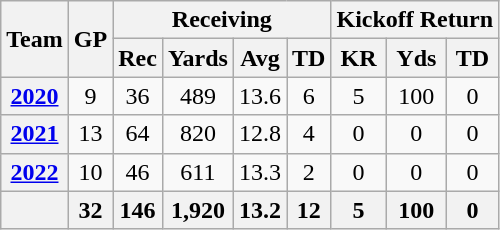<table class=wikitable style="text-align:center;">
<tr>
<th rowspan="2">Team</th>
<th rowspan="2">GP</th>
<th colspan="4">Receiving</th>
<th colspan="3">Kickoff Return</th>
</tr>
<tr>
<th>Rec</th>
<th>Yards</th>
<th>Avg</th>
<th>TD</th>
<th>KR</th>
<th>Yds</th>
<th>TD</th>
</tr>
<tr>
<th><a href='#'>2020</a></th>
<td>9</td>
<td>36</td>
<td>489</td>
<td>13.6</td>
<td>6</td>
<td>5</td>
<td>100</td>
<td>0</td>
</tr>
<tr>
<th><a href='#'>2021</a></th>
<td>13</td>
<td>64</td>
<td>820</td>
<td>12.8</td>
<td>4</td>
<td>0</td>
<td>0</td>
<td>0</td>
</tr>
<tr>
<th><a href='#'>2022</a></th>
<td>10</td>
<td>46</td>
<td>611</td>
<td>13.3</td>
<td>2</td>
<td>0</td>
<td>0</td>
<td>0</td>
</tr>
<tr>
<th></th>
<th>32</th>
<th>146</th>
<th>1,920</th>
<th>13.2</th>
<th>12</th>
<th>5</th>
<th>100</th>
<th>0</th>
</tr>
</table>
